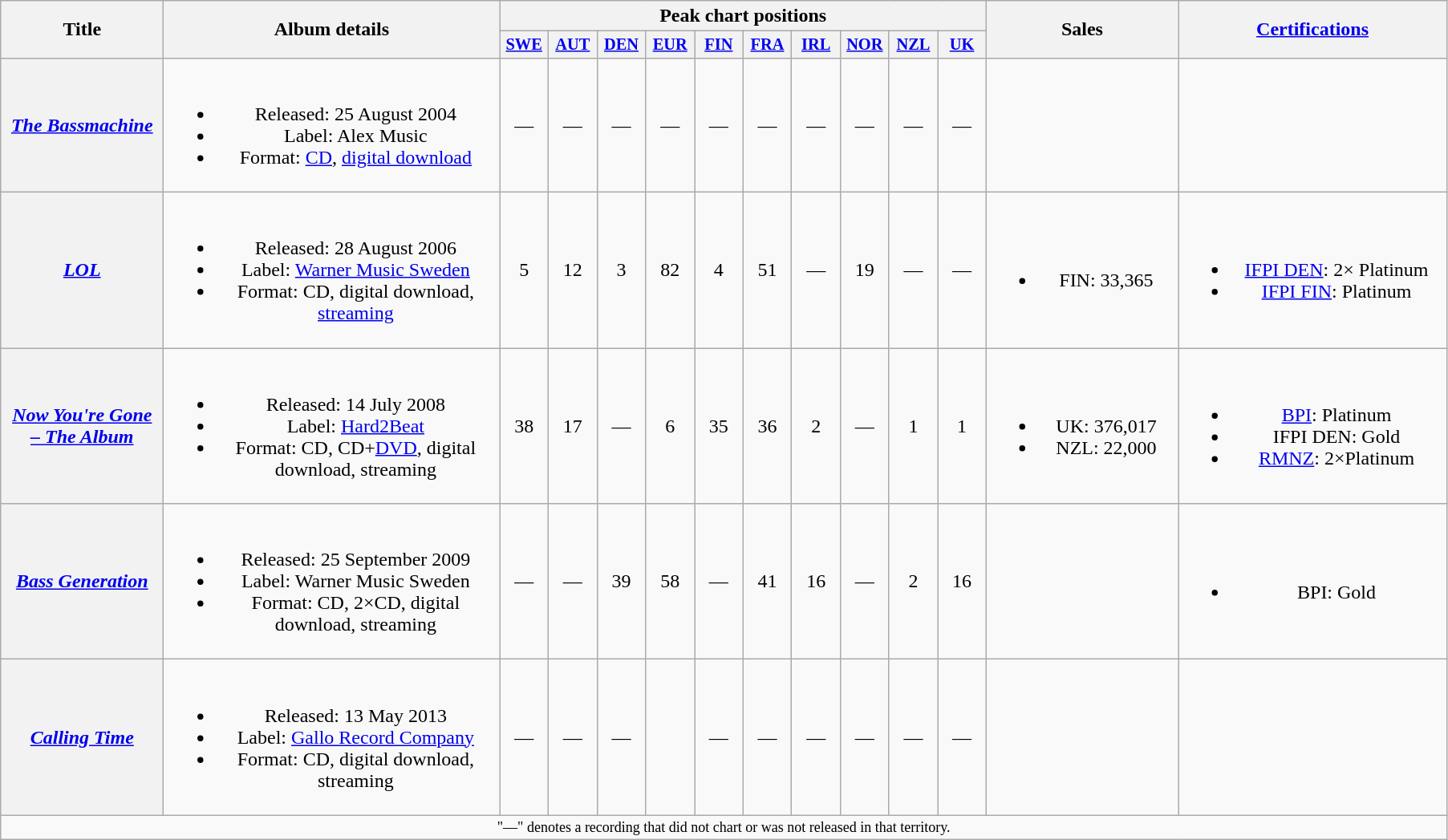<table class="wikitable plainrowheaders" style="text-align:center;">
<tr>
<th scope="col" rowspan="2" style="width:8em;">Title</th>
<th scope="col" rowspan="2" style="width:17em;">Album details</th>
<th scope="col" colspan="10">Peak chart positions</th>
<th scope="col" rowspan="2" style="width:9.5em;">Sales</th>
<th scope="col" rowspan="2" style="width:13.5em;"><a href='#'>Certifications</a></th>
</tr>
<tr>
<th style="width:2.5em; font-size:85%"><a href='#'>SWE</a><br></th>
<th style="width:2.5em; font-size:85%"><a href='#'>AUT</a><br></th>
<th style="width:2.5em; font-size:85%"><a href='#'>DEN</a><br></th>
<th style="width:2.5em; font-size:85%"><a href='#'>EUR</a><br></th>
<th style="width:2.5em; font-size:85%"><a href='#'>FIN</a><br></th>
<th style="width:2.5em; font-size:85%"><a href='#'>FRA</a><br></th>
<th style="width:2.5em; font-size:85%"><a href='#'>IRL</a><br></th>
<th style="width:2.5em; font-size:85%"><a href='#'>NOR</a><br></th>
<th style="width:2.5em; font-size:85%"><a href='#'>NZL</a><br></th>
<th style="width:2.5em; font-size:85%"><a href='#'>UK</a><br></th>
</tr>
<tr>
<th scope="row"><em><a href='#'>The Bassmachine</a></em></th>
<td><br><ul><li>Released: 25 August 2004</li><li>Label: Alex Music</li><li>Format: <a href='#'>CD</a>, <a href='#'>digital download</a></li></ul></td>
<td>—</td>
<td>—</td>
<td>—</td>
<td>—</td>
<td>—</td>
<td>—</td>
<td>—</td>
<td>—</td>
<td>—</td>
<td>—</td>
<td></td>
<td></td>
</tr>
<tr>
<th scope="row"><em><a href='#'>LOL</a></em></th>
<td><br><ul><li>Released: 28 August 2006</li><li>Label: <a href='#'>Warner Music Sweden</a></li><li>Format: CD, digital download, <a href='#'>streaming</a></li></ul></td>
<td>5</td>
<td>12</td>
<td>3</td>
<td>82</td>
<td>4</td>
<td>51</td>
<td>—</td>
<td>19</td>
<td>—</td>
<td>—</td>
<td><br><ul><li>FIN: 33,365</li></ul></td>
<td><br><ul><li><a href='#'>IFPI DEN</a>: 2× Platinum</li><li><a href='#'>IFPI FIN</a>: Platinum</li></ul></td>
</tr>
<tr>
<th scope="row"><em><a href='#'>Now You're Gone – The Album</a></em></th>
<td><br><ul><li>Released: 14 July 2008</li><li>Label: <a href='#'>Hard2Beat</a></li><li>Format: CD, CD+<a href='#'>DVD</a>, digital download, streaming</li></ul></td>
<td>38</td>
<td>17</td>
<td>—</td>
<td>6</td>
<td>35</td>
<td>36</td>
<td>2</td>
<td>—</td>
<td>1</td>
<td>1</td>
<td><br><ul><li>UK: 376,017</li><li>NZL: 22,000</li></ul></td>
<td><br><ul><li><a href='#'>BPI</a>: Platinum</li><li>IFPI DEN: Gold</li><li><a href='#'>RMNZ</a>: 2×Platinum</li></ul></td>
</tr>
<tr>
<th scope="row"><em><a href='#'>Bass Generation</a></em></th>
<td><br><ul><li>Released: 25 September 2009</li><li>Label: Warner Music Sweden</li><li>Format: CD, 2×CD, digital download, streaming</li></ul></td>
<td>—</td>
<td>—</td>
<td>39</td>
<td>58</td>
<td>—</td>
<td>41</td>
<td>16</td>
<td>—</td>
<td>2</td>
<td>16</td>
<td></td>
<td><br><ul><li>BPI: Gold</li></ul></td>
</tr>
<tr>
<th scope="row"><em><a href='#'>Calling Time</a></em></th>
<td><br><ul><li>Released: 13 May 2013</li><li>Label: <a href='#'>Gallo Record Company</a></li><li>Format: CD, digital download, streaming</li></ul></td>
<td>—</td>
<td>—</td>
<td>—</td>
<td></td>
<td>—</td>
<td>—</td>
<td>—</td>
<td>—</td>
<td>—</td>
<td>—</td>
<td></td>
<td></td>
</tr>
<tr>
<td colspan="18" style="font-size:9pt">"—" denotes a recording that did not chart or was not released in that territory.</td>
</tr>
</table>
